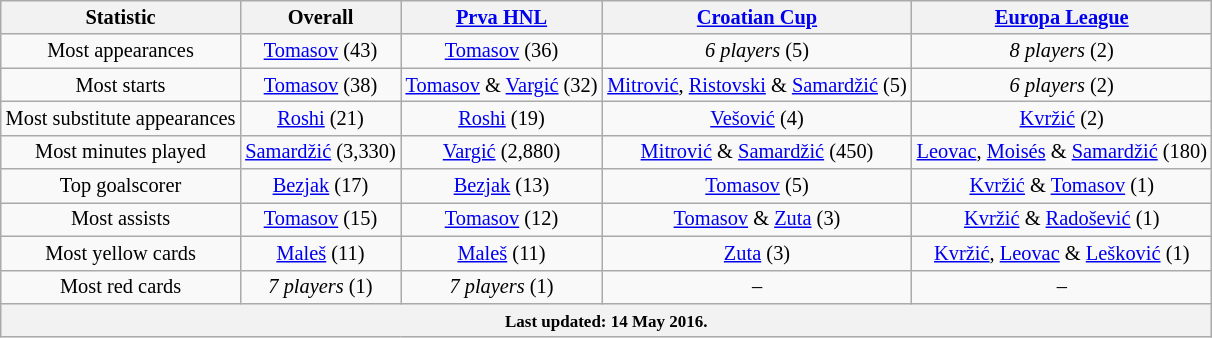<table class="wikitable" Style="text-align: center;font-size:85%">
<tr>
<th>Statistic</th>
<th>Overall</th>
<th><a href='#'>Prva HNL</a></th>
<th><a href='#'>Croatian Cup</a></th>
<th><a href='#'>Europa League</a></th>
</tr>
<tr>
<td>Most appearances</td>
<td><a href='#'>Tomasov</a> (43)</td>
<td><a href='#'>Tomasov</a> (36)</td>
<td><em>6 players</em> (5)</td>
<td><em>8 players</em> (2)</td>
</tr>
<tr>
<td>Most starts</td>
<td><a href='#'>Tomasov</a> (38)</td>
<td><a href='#'>Tomasov</a> & <a href='#'>Vargić</a> (32)</td>
<td><a href='#'>Mitrović</a>, <a href='#'>Ristovski</a> & <a href='#'>Samardžić</a> (5)</td>
<td><em>6 players</em> (2)</td>
</tr>
<tr>
<td>Most substitute appearances</td>
<td><a href='#'>Roshi</a> (21)</td>
<td><a href='#'>Roshi</a> (19)</td>
<td><a href='#'>Vešović</a> (4)</td>
<td><a href='#'>Kvržić</a> (2)</td>
</tr>
<tr>
<td>Most minutes played</td>
<td><a href='#'>Samardžić</a> (3,330)</td>
<td><a href='#'>Vargić</a> (2,880)</td>
<td><a href='#'>Mitrović</a> & <a href='#'>Samardžić</a> (450)</td>
<td><a href='#'>Leovac</a>, <a href='#'>Moisés</a> & <a href='#'>Samardžić</a> (180)</td>
</tr>
<tr>
<td>Top goalscorer</td>
<td><a href='#'>Bezjak</a> (17)</td>
<td><a href='#'>Bezjak</a> (13)</td>
<td><a href='#'>Tomasov</a> (5)</td>
<td><a href='#'>Kvržić</a> & <a href='#'>Tomasov</a> (1)</td>
</tr>
<tr>
<td>Most assists</td>
<td><a href='#'>Tomasov</a> (15)</td>
<td><a href='#'>Tomasov</a> (12)</td>
<td><a href='#'>Tomasov</a> & <a href='#'>Zuta</a> (3)</td>
<td><a href='#'>Kvržić</a> & <a href='#'>Radošević</a> (1)</td>
</tr>
<tr>
<td>Most yellow cards</td>
<td><a href='#'>Maleš</a> (11)</td>
<td><a href='#'>Maleš</a> (11)</td>
<td><a href='#'>Zuta</a> (3)</td>
<td><a href='#'>Kvržić</a>, <a href='#'>Leovac</a> & <a href='#'>Lešković</a> (1)</td>
</tr>
<tr>
<td>Most red cards</td>
<td><em>7 players</em> (1)</td>
<td><em>7 players</em> (1)</td>
<td>–</td>
<td>–</td>
</tr>
<tr>
<th colspan="30"><small>Last updated: 14 May 2016.</small></th>
</tr>
</table>
